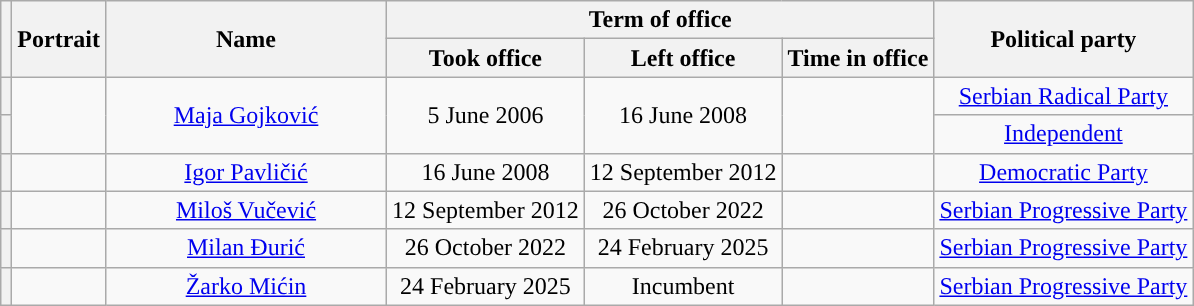<table class="wikitable" style="text-align:center;">
<tr>
<th rowspan=2></th>
<th rowspan=2>Portrait</th>
<th rowspan=2 width=180>Name<br></th>
<th colspan=3>Term of office</th>
<th rowspan=2>Political party</th>
</tr>
<tr>
<th>Took office</th>
<th>Left office</th>
<th>Time in office</th>
</tr>
<tr>
<th style="background:"></th>
<td rowspan=2></td>
<td rowspan=2><a href='#'>Maja Gojković</a><br></td>
<td rowspan=2>5 June 2006</td>
<td rowspan=2>16 June 2008</td>
<td rowspan=2></td>
<td><a href='#'>Serbian Radical Party</a><br></td>
</tr>
<tr>
<th style="background:"></th>
<td><a href='#'>Independent</a></td>
</tr>
<tr>
<th style="background:"></th>
<td></td>
<td><a href='#'>Igor Pavličić</a><br></td>
<td>16 June 2008</td>
<td>12 September 2012</td>
<td></td>
<td><a href='#'>Democratic Party</a></td>
</tr>
<tr>
<th style="background:"></th>
<td></td>
<td><a href='#'>Miloš Vučević</a><br></td>
<td>12 September 2012</td>
<td>26 October 2022</td>
<td></td>
<td><a href='#'>Serbian Progressive Party</a></td>
</tr>
<tr>
<th style="background:"></th>
<td></td>
<td><a href='#'>Milan Đurić</a><br></td>
<td>26 October 2022</td>
<td>24 February 2025</td>
<td></td>
<td><a href='#'>Serbian Progressive Party</a></td>
</tr>
<tr>
<th style="background:"></th>
<td></td>
<td><a href='#'>Žarko Mićin</a><br></td>
<td>24 February 2025</td>
<td>Incumbent</td>
<td></td>
<td><a href='#'>Serbian Progressive Party</a></td>
</tr>
</table>
